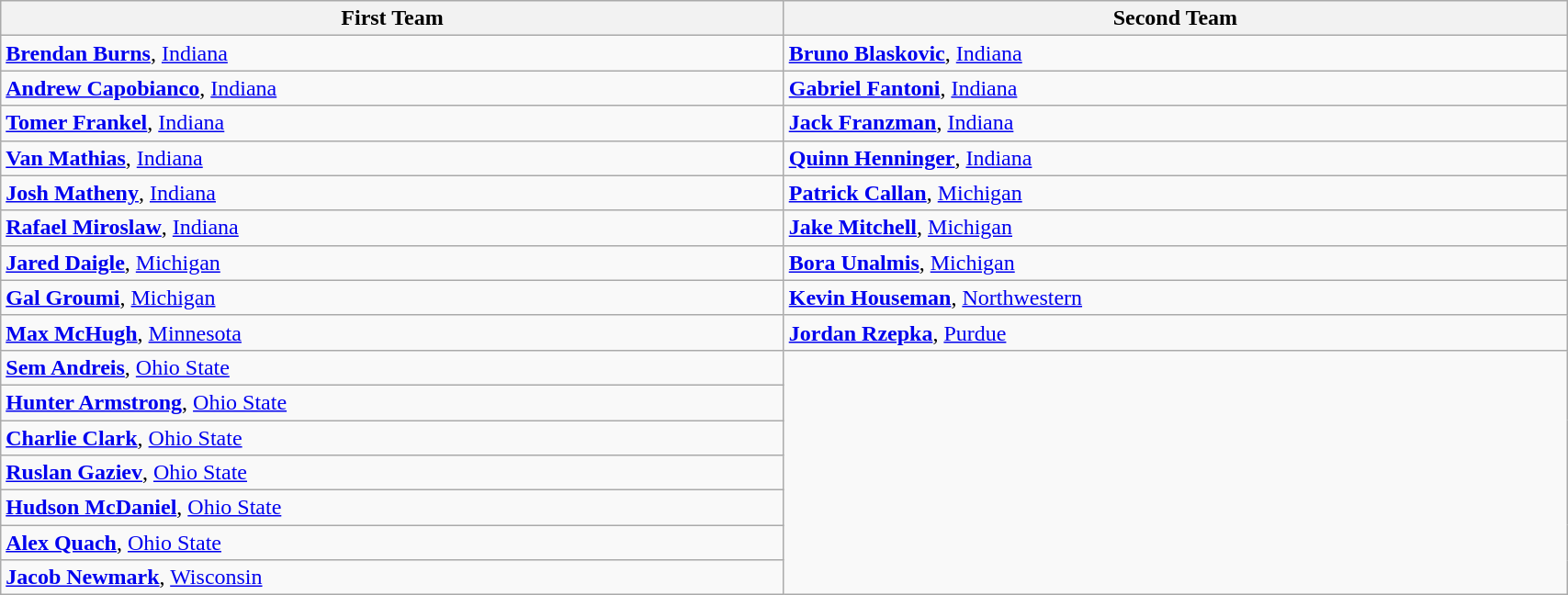<table class="wikitable" style="width:90%;">
<tr>
<th style="width:50%;">First Team</th>
<th style="width:50%;">Second Team</th>
</tr>
<tr>
<td><strong><a href='#'> Brendan Burns</a></strong>, <a href='#'>Indiana</a></td>
<td><strong><a href='#'>Bruno Blaskovic</a></strong>, <a href='#'>Indiana</a></td>
</tr>
<tr>
<td><strong><a href='#'>Andrew Capobianco</a></strong>, <a href='#'>Indiana</a></td>
<td><strong><a href='#'>Gabriel Fantoni</a></strong>, <a href='#'>Indiana</a></td>
</tr>
<tr>
<td><strong><a href='#'>Tomer Frankel</a></strong>, <a href='#'>Indiana</a></td>
<td><strong><a href='#'>Jack Franzman</a></strong>, <a href='#'>Indiana</a></td>
</tr>
<tr>
<td><strong><a href='#'>Van Mathias</a></strong>, <a href='#'>Indiana</a></td>
<td><strong><a href='#'>Quinn Henninger</a></strong>, <a href='#'>Indiana</a></td>
</tr>
<tr>
<td><strong><a href='#'>Josh Matheny</a></strong>, <a href='#'>Indiana</a></td>
<td><strong><a href='#'>Patrick Callan</a></strong>, <a href='#'>Michigan</a></td>
</tr>
<tr>
<td><strong><a href='#'>Rafael Miroslaw</a></strong>, <a href='#'>Indiana</a></td>
<td><strong><a href='#'>Jake Mitchell</a></strong>, <a href='#'>Michigan</a></td>
</tr>
<tr>
<td><strong><a href='#'>Jared Daigle</a></strong>, <a href='#'>Michigan</a></td>
<td><strong><a href='#'>Bora Unalmis</a></strong>, <a href='#'>Michigan</a></td>
</tr>
<tr>
<td><strong><a href='#'>Gal Groumi</a></strong>, <a href='#'>Michigan</a></td>
<td><strong><a href='#'>Kevin Houseman</a></strong>, <a href='#'>Northwestern</a></td>
</tr>
<tr>
<td><strong><a href='#'>Max McHugh</a></strong>, <a href='#'>Minnesota</a></td>
<td><strong><a href='#'>Jordan Rzepka</a></strong>, <a href='#'>Purdue</a></td>
</tr>
<tr>
<td><strong><a href='#'>Sem Andreis</a></strong>, <a href='#'>Ohio State</a></td>
</tr>
<tr>
<td><strong><a href='#'>Hunter Armstrong</a></strong>, <a href='#'>Ohio State</a></td>
</tr>
<tr>
<td><strong><a href='#'>Charlie Clark</a></strong>, <a href='#'>Ohio State</a></td>
</tr>
<tr>
<td><strong><a href='#'>Ruslan Gaziev</a></strong>, <a href='#'>Ohio State</a></td>
</tr>
<tr>
<td><strong><a href='#'>Hudson McDaniel</a></strong>, <a href='#'>Ohio State</a></td>
</tr>
<tr>
<td><strong><a href='#'>Alex Quach</a></strong>, <a href='#'>Ohio State</a></td>
</tr>
<tr>
<td><strong><a href='#'>Jacob Newmark</a></strong>, <a href='#'>Wisconsin</a></td>
</tr>
</table>
